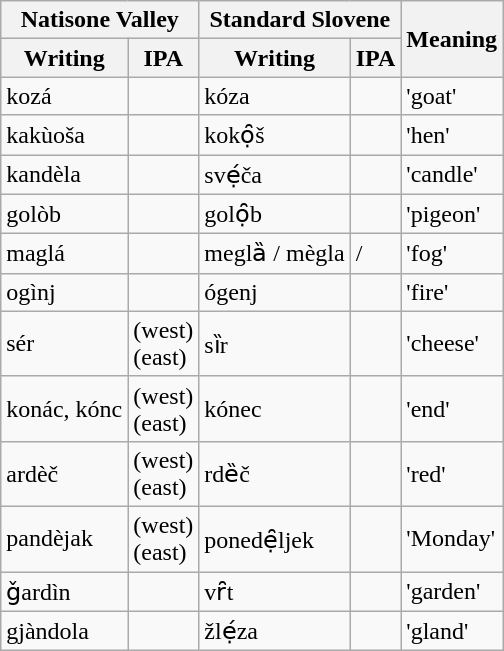<table class="wikitable">
<tr>
<th colspan="2">Natisone Valley</th>
<th colspan="2">Standard Slovene</th>
<th rowspan="2">Meaning</th>
</tr>
<tr>
<th>Writing</th>
<th>IPA</th>
<th>Writing</th>
<th>IPA</th>
</tr>
<tr>
<td>kozá</td>
<td></td>
<td>kóza</td>
<td></td>
<td>'goat'</td>
</tr>
<tr>
<td>kakùoša</td>
<td></td>
<td>kokọ̑š</td>
<td></td>
<td>'hen'</td>
</tr>
<tr>
<td>kandèla</td>
<td></td>
<td>svẹ́ča</td>
<td></td>
<td>'candle'</td>
</tr>
<tr>
<td>golòb</td>
<td></td>
<td>golọ̑b</td>
<td></td>
<td>'pigeon'</td>
</tr>
<tr>
<td>maglá</td>
<td></td>
<td>meglȁ / mègla</td>
<td> / </td>
<td>'fog'</td>
</tr>
<tr>
<td>ogìnj</td>
<td></td>
<td>ógenj</td>
<td></td>
<td>'fire'</td>
</tr>
<tr>
<td>sér</td>
<td> (west)<br> (east)</td>
<td>sȉr</td>
<td></td>
<td>'cheese'</td>
</tr>
<tr>
<td>konác, kónc</td>
<td> (west)<br> (east)</td>
<td>kónec</td>
<td></td>
<td>'end'</td>
</tr>
<tr>
<td>ardèč</td>
<td> (west)<br> (east)</td>
<td>rdȅč</td>
<td></td>
<td>'red'</td>
</tr>
<tr>
<td>pandèjak</td>
<td> (west)<br> (east)</td>
<td>ponedẹ̑ljek</td>
<td></td>
<td>'Monday'</td>
</tr>
<tr>
<td>ǧardìn</td>
<td></td>
<td>vȓt</td>
<td></td>
<td>'garden'</td>
</tr>
<tr>
<td>gjàndola</td>
<td></td>
<td>žlẹ́za</td>
<td></td>
<td>'gland'</td>
</tr>
</table>
